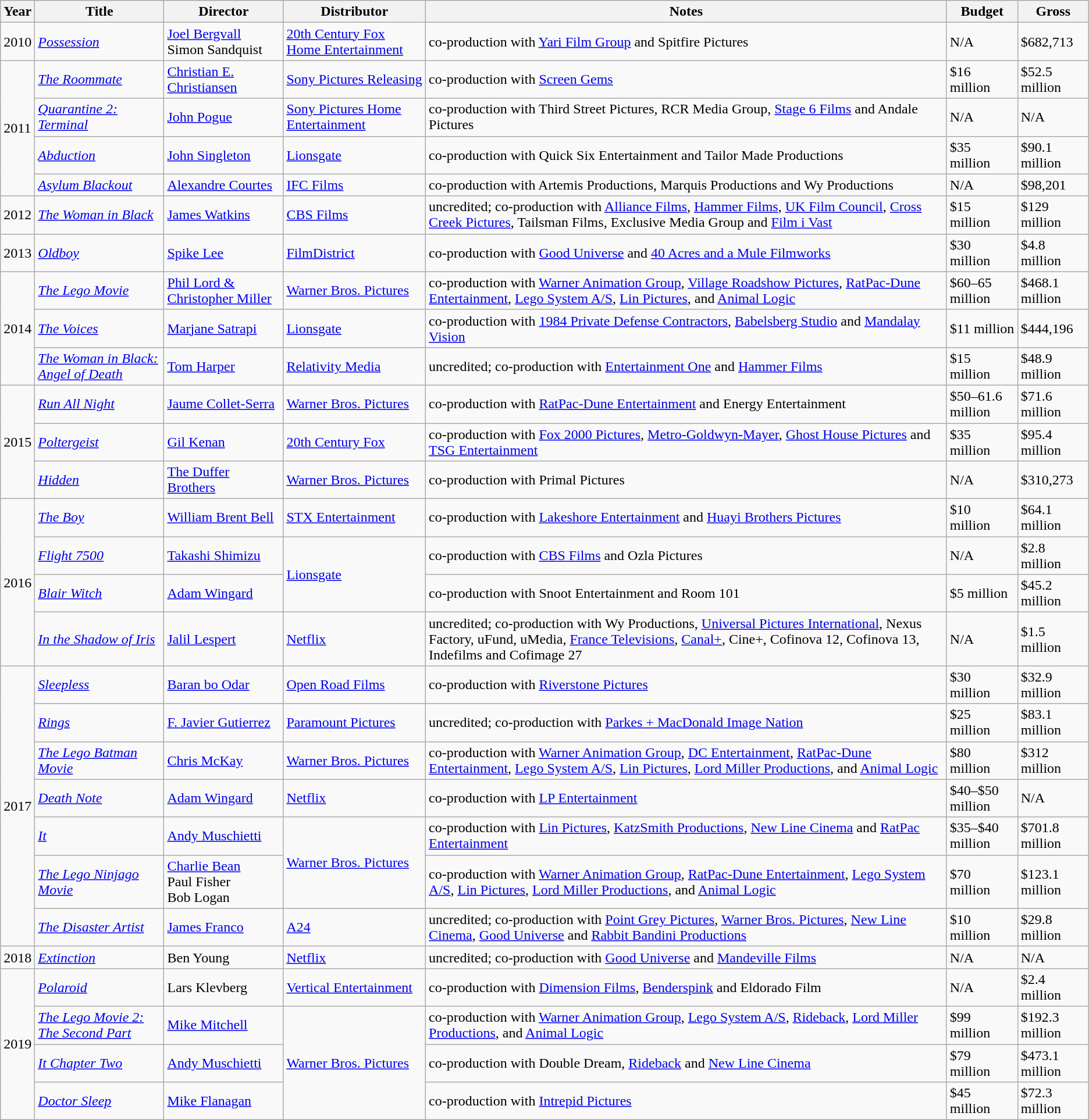<table class="wikitable sortable">
<tr>
<th>Year</th>
<th>Title</th>
<th>Director</th>
<th>Distributor</th>
<th>Notes</th>
<th>Budget</th>
<th>Gross</th>
</tr>
<tr>
<td>2010</td>
<td><em><a href='#'>Possession</a></em></td>
<td><a href='#'>Joel Bergvall</a><br>Simon Sandquist</td>
<td><a href='#'>20th Century Fox Home Entertainment</a></td>
<td>co-production with <a href='#'>Yari Film Group</a> and Spitfire Pictures</td>
<td>N/A</td>
<td>$682,713</td>
</tr>
<tr>
<td rowspan="4">2011</td>
<td><em><a href='#'>The Roommate</a></em></td>
<td><a href='#'>Christian E. Christiansen</a></td>
<td><a href='#'>Sony Pictures Releasing</a></td>
<td>co-production with <a href='#'>Screen Gems</a></td>
<td>$16 million</td>
<td>$52.5 million</td>
</tr>
<tr>
<td><em><a href='#'>Quarantine 2: Terminal</a></em></td>
<td><a href='#'>John Pogue</a></td>
<td><a href='#'>Sony Pictures Home Entertainment</a></td>
<td>co-production with Third Street Pictures, RCR Media Group, <a href='#'>Stage 6 Films</a> and Andale Pictures</td>
<td>N/A</td>
<td>N/A</td>
</tr>
<tr>
<td><em><a href='#'>Abduction</a></em></td>
<td><a href='#'>John Singleton</a></td>
<td><a href='#'>Lionsgate</a></td>
<td>co-production with Quick Six Entertainment and Tailor Made Productions</td>
<td>$35 million</td>
<td>$90.1 million</td>
</tr>
<tr>
<td><em><a href='#'>Asylum Blackout</a></em></td>
<td><a href='#'>Alexandre Courtes</a></td>
<td><a href='#'>IFC Films</a></td>
<td>co-production with Artemis Productions, Marquis Productions and Wy Productions</td>
<td>N/A</td>
<td>$98,201</td>
</tr>
<tr>
<td>2012</td>
<td><em><a href='#'>The Woman in Black</a></em></td>
<td><a href='#'>James Watkins</a></td>
<td><a href='#'>CBS Films</a></td>
<td>uncredited; co-production with <a href='#'>Alliance Films</a>, <a href='#'>Hammer Films</a>, <a href='#'>UK Film Council</a>, <a href='#'>Cross Creek Pictures</a>, Tailsman Films, Exclusive Media Group and <a href='#'>Film i Vast</a></td>
<td>$15 million</td>
<td>$129 million</td>
</tr>
<tr>
<td>2013</td>
<td><em><a href='#'>Oldboy</a></em></td>
<td><a href='#'>Spike Lee</a></td>
<td><a href='#'>FilmDistrict</a></td>
<td>co-production with <a href='#'>Good Universe</a> and <a href='#'>40 Acres and a Mule Filmworks</a></td>
<td>$30 million</td>
<td>$4.8 million</td>
</tr>
<tr>
<td rowspan="3">2014</td>
<td><em><a href='#'>The Lego Movie</a></em></td>
<td><a href='#'>Phil Lord & Christopher Miller</a></td>
<td><a href='#'>Warner Bros. Pictures</a></td>
<td>co-production with <a href='#'>Warner Animation Group</a>, <a href='#'>Village Roadshow Pictures</a>, <a href='#'>RatPac-Dune Entertainment</a>, <a href='#'>Lego System A/S</a>, <a href='#'>Lin Pictures</a>, and <a href='#'>Animal Logic</a></td>
<td>$60–65 million</td>
<td>$468.1 million</td>
</tr>
<tr>
<td><em><a href='#'>The Voices</a></em></td>
<td><a href='#'>Marjane Satrapi</a></td>
<td><a href='#'>Lionsgate</a></td>
<td>co-production with <a href='#'>1984 Private Defense Contractors</a>, <a href='#'>Babelsberg Studio</a> and <a href='#'>Mandalay Vision</a></td>
<td>$11 million</td>
<td>$444,196</td>
</tr>
<tr>
<td><em><a href='#'>The Woman in Black: Angel of Death</a></em></td>
<td><a href='#'>Tom Harper</a></td>
<td><a href='#'>Relativity Media</a></td>
<td>uncredited; co-production with <a href='#'>Entertainment One</a> and <a href='#'>Hammer Films</a></td>
<td>$15 million</td>
<td>$48.9 million</td>
</tr>
<tr>
<td rowspan="3">2015</td>
<td><em><a href='#'>Run All Night</a></em></td>
<td><a href='#'>Jaume Collet-Serra</a></td>
<td><a href='#'>Warner Bros. Pictures</a></td>
<td>co-production with <a href='#'>RatPac-Dune Entertainment</a> and Energy Entertainment</td>
<td>$50–61.6 million</td>
<td>$71.6 million</td>
</tr>
<tr>
<td><em><a href='#'>Poltergeist</a></em></td>
<td><a href='#'>Gil Kenan</a></td>
<td><a href='#'>20th Century Fox</a></td>
<td>co-production with <a href='#'>Fox 2000 Pictures</a>, <a href='#'>Metro-Goldwyn-Mayer</a>, <a href='#'>Ghost House Pictures</a> and <a href='#'>TSG Entertainment</a></td>
<td>$35 million</td>
<td>$95.4 million</td>
</tr>
<tr>
<td><em><a href='#'>Hidden</a></em></td>
<td><a href='#'>The Duffer Brothers</a></td>
<td><a href='#'>Warner Bros. Pictures</a></td>
<td>co-production with Primal Pictures</td>
<td>N/A</td>
<td>$310,273</td>
</tr>
<tr>
<td rowspan="4">2016</td>
<td><em><a href='#'>The Boy</a></em></td>
<td><a href='#'>William Brent Bell</a></td>
<td><a href='#'>STX Entertainment</a></td>
<td>co-production with <a href='#'>Lakeshore Entertainment</a> and <a href='#'>Huayi Brothers Pictures</a></td>
<td>$10 million</td>
<td>$64.1 million</td>
</tr>
<tr>
<td><em><a href='#'>Flight 7500</a></em></td>
<td><a href='#'>Takashi Shimizu</a></td>
<td rowspan="2"><a href='#'>Lionsgate</a></td>
<td>co-production with <a href='#'>CBS Films</a> and Ozla Pictures</td>
<td>N/A</td>
<td>$2.8 million</td>
</tr>
<tr>
<td><em><a href='#'>Blair Witch</a></em></td>
<td><a href='#'>Adam Wingard</a></td>
<td>co-production with Snoot Entertainment and Room 101</td>
<td>$5 million</td>
<td>$45.2 million</td>
</tr>
<tr>
<td><em><a href='#'>In the Shadow of Iris</a></em></td>
<td><a href='#'>Jalil Lespert</a></td>
<td><a href='#'>Netflix</a></td>
<td>uncredited; co-production with Wy Productions, <a href='#'>Universal Pictures International</a>, Nexus Factory, uFund, uMedia, <a href='#'>France Televisions</a>, <a href='#'>Canal+</a>, Cine+, Cofinova 12, Cofinova 13, Indefilms and Cofimage 27</td>
<td>N/A</td>
<td>$1.5 million</td>
</tr>
<tr>
<td rowspan="7">2017</td>
<td><em><a href='#'>Sleepless</a></em></td>
<td><a href='#'>Baran bo Odar</a></td>
<td><a href='#'>Open Road Films</a></td>
<td>co-production with <a href='#'>Riverstone Pictures</a></td>
<td>$30 million</td>
<td>$32.9 million</td>
</tr>
<tr>
<td><em><a href='#'>Rings</a></em></td>
<td><a href='#'>F. Javier Gutierrez</a></td>
<td><a href='#'>Paramount Pictures</a></td>
<td>uncredited; co-production with <a href='#'>Parkes + MacDonald Image Nation</a></td>
<td>$25 million</td>
<td>$83.1 million</td>
</tr>
<tr>
<td><em><a href='#'>The Lego Batman Movie</a></em></td>
<td><a href='#'>Chris McKay</a></td>
<td><a href='#'>Warner Bros. Pictures</a></td>
<td>co-production with <a href='#'>Warner Animation Group</a>, <a href='#'>DC Entertainment</a>, <a href='#'>RatPac-Dune Entertainment</a>, <a href='#'>Lego System A/S</a>, <a href='#'>Lin Pictures</a>, <a href='#'>Lord Miller Productions</a>, and <a href='#'>Animal Logic</a></td>
<td>$80 million</td>
<td>$312 million</td>
</tr>
<tr>
<td><em><a href='#'>Death Note</a></em></td>
<td><a href='#'>Adam Wingard</a></td>
<td><a href='#'>Netflix</a></td>
<td>co-production with <a href='#'>LP Entertainment</a></td>
<td>$40–$50 million</td>
<td>N/A</td>
</tr>
<tr>
<td><em><a href='#'>It</a></em></td>
<td><a href='#'>Andy Muschietti</a></td>
<td rowspan="2"><a href='#'>Warner Bros. Pictures</a></td>
<td>co-production with <a href='#'>Lin Pictures</a>, <a href='#'>KatzSmith Productions</a>, <a href='#'>New Line Cinema</a> and <a href='#'>RatPac Entertainment</a></td>
<td>$35–$40 million</td>
<td>$701.8 million</td>
</tr>
<tr>
<td><em><a href='#'>The Lego Ninjago Movie</a></em></td>
<td><a href='#'>Charlie Bean</a><br>Paul Fisher<br>Bob Logan</td>
<td>co-production with <a href='#'>Warner Animation Group</a>, <a href='#'>RatPac-Dune Entertainment</a>, <a href='#'>Lego System A/S</a>, <a href='#'>Lin Pictures</a>, <a href='#'>Lord Miller Productions</a>, and <a href='#'>Animal Logic</a></td>
<td>$70 million</td>
<td>$123.1 million</td>
</tr>
<tr>
<td><em><a href='#'>The Disaster Artist</a></em></td>
<td><a href='#'>James Franco</a></td>
<td><a href='#'>A24</a></td>
<td>uncredited; co-production with <a href='#'>Point Grey Pictures</a>, <a href='#'>Warner Bros. Pictures</a>, <a href='#'>New Line Cinema</a>, <a href='#'>Good Universe</a> and <a href='#'>Rabbit Bandini Productions</a></td>
<td>$10 million</td>
<td>$29.8 million</td>
</tr>
<tr>
<td>2018</td>
<td><em><a href='#'>Extinction</a></em></td>
<td>Ben Young</td>
<td><a href='#'>Netflix</a></td>
<td>uncredited; co-production with <a href='#'>Good Universe</a> and <a href='#'>Mandeville Films</a></td>
<td>N/A</td>
<td>N/A</td>
</tr>
<tr>
<td rowspan="4">2019</td>
<td><em><a href='#'>Polaroid</a></em></td>
<td>Lars Klevberg</td>
<td><a href='#'>Vertical Entertainment</a></td>
<td>co-production with <a href='#'>Dimension Films</a>, <a href='#'>Benderspink</a> and Eldorado Film</td>
<td>N/A</td>
<td>$2.4 million</td>
</tr>
<tr>
<td><em><a href='#'>The Lego Movie 2: The Second Part</a></em></td>
<td><a href='#'>Mike Mitchell</a></td>
<td rowspan="3"><a href='#'>Warner Bros. Pictures</a></td>
<td>co-production with <a href='#'>Warner Animation Group</a>, <a href='#'>Lego System A/S</a>, <a href='#'>Rideback</a>, <a href='#'>Lord Miller Productions</a>, and <a href='#'>Animal Logic</a></td>
<td>$99 million</td>
<td>$192.3 million</td>
</tr>
<tr>
<td><em><a href='#'>It Chapter Two</a></em></td>
<td><a href='#'>Andy Muschietti</a></td>
<td>co-production with Double Dream, <a href='#'>Rideback</a> and <a href='#'>New Line Cinema</a></td>
<td>$79 million</td>
<td>$473.1 million</td>
</tr>
<tr>
<td><em><a href='#'>Doctor Sleep</a></em></td>
<td><a href='#'>Mike Flanagan</a></td>
<td>co-production with <a href='#'>Intrepid Pictures</a></td>
<td>$45 million</td>
<td>$72.3 million</td>
</tr>
</table>
